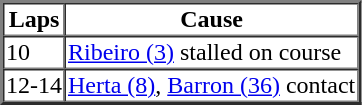<table border=2 cellspacing=0>
<tr>
<th>Laps</th>
<th>Cause</th>
</tr>
<tr>
<td>10</td>
<td><a href='#'>Ribeiro (3)</a> stalled on course</td>
</tr>
<tr>
<td>12-14</td>
<td><a href='#'>Herta (8)</a>, <a href='#'>Barron (36)</a>  contact</td>
</tr>
</table>
